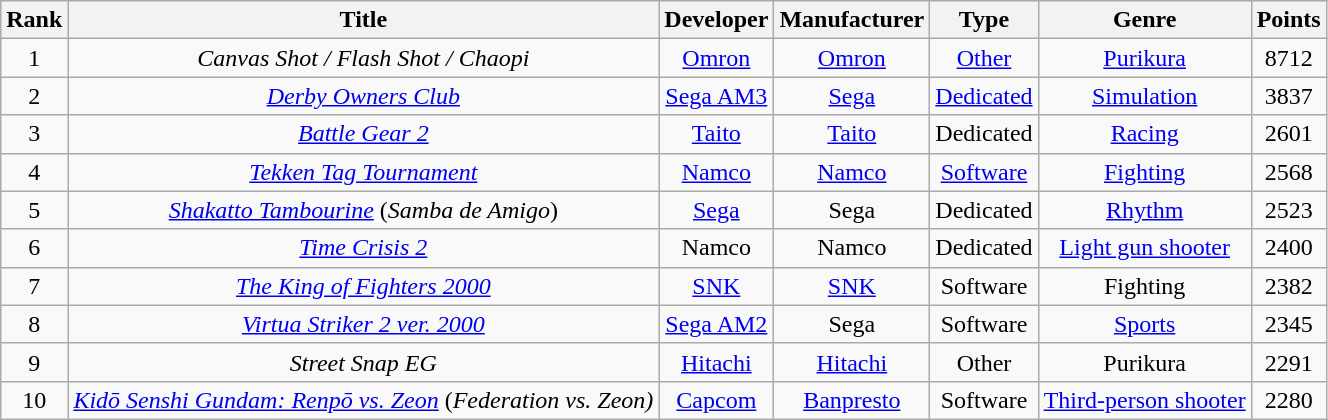<table class="wikitable sortable" style="text-align:center">
<tr>
<th>Rank</th>
<th>Title</th>
<th>Developer</th>
<th>Manufacturer</th>
<th>Type</th>
<th>Genre</th>
<th>Points</th>
</tr>
<tr>
<td>1</td>
<td><em>Canvas Shot / Flash Shot / Chaopi</em></td>
<td><a href='#'>Omron</a></td>
<td><a href='#'>Omron</a></td>
<td><a href='#'>Other</a></td>
<td><a href='#'>Purikura</a></td>
<td>8712</td>
</tr>
<tr>
<td>2</td>
<td><em><a href='#'>Derby Owners Club</a></em></td>
<td><a href='#'>Sega AM3</a></td>
<td><a href='#'>Sega</a></td>
<td><a href='#'>Dedicated</a></td>
<td><a href='#'>Simulation</a></td>
<td>3837</td>
</tr>
<tr>
<td>3</td>
<td><em><a href='#'>Battle Gear 2</a></em></td>
<td><a href='#'>Taito</a></td>
<td><a href='#'>Taito</a></td>
<td>Dedicated</td>
<td><a href='#'>Racing</a></td>
<td>2601</td>
</tr>
<tr>
<td>4</td>
<td><em><a href='#'>Tekken Tag Tournament</a></em></td>
<td><a href='#'>Namco</a></td>
<td><a href='#'>Namco</a></td>
<td><a href='#'>Software</a></td>
<td><a href='#'>Fighting</a></td>
<td>2568</td>
</tr>
<tr>
<td>5</td>
<td><em><a href='#'>Shakatto Tambourine</a></em> (<em>Samba de Amigo</em>)</td>
<td><a href='#'>Sega</a></td>
<td>Sega</td>
<td>Dedicated</td>
<td><a href='#'>Rhythm</a></td>
<td>2523</td>
</tr>
<tr>
<td>6</td>
<td><em><a href='#'>Time Crisis 2</a></em></td>
<td>Namco</td>
<td>Namco</td>
<td>Dedicated</td>
<td><a href='#'>Light gun shooter</a></td>
<td>2400</td>
</tr>
<tr>
<td>7</td>
<td><em><a href='#'>The King of Fighters 2000</a></em></td>
<td><a href='#'>SNK</a></td>
<td><a href='#'>SNK</a></td>
<td>Software</td>
<td>Fighting</td>
<td>2382</td>
</tr>
<tr>
<td>8</td>
<td><em><a href='#'>Virtua Striker 2 ver. 2000</a></em></td>
<td><a href='#'>Sega AM2</a></td>
<td>Sega</td>
<td>Software</td>
<td><a href='#'>Sports</a></td>
<td>2345</td>
</tr>
<tr>
<td>9</td>
<td><em>Street Snap EG</em></td>
<td><a href='#'>Hitachi</a></td>
<td><a href='#'>Hitachi</a></td>
<td>Other</td>
<td>Purikura</td>
<td>2291</td>
</tr>
<tr>
<td>10</td>
<td><em><a href='#'>Kidō Senshi Gundam: Renpō vs. Zeon</a></em> (<em>Federation vs. Zeon)</em></td>
<td><a href='#'>Capcom</a></td>
<td><a href='#'>Banpresto</a></td>
<td>Software</td>
<td><a href='#'>Third-person shooter</a></td>
<td>2280</td>
</tr>
</table>
